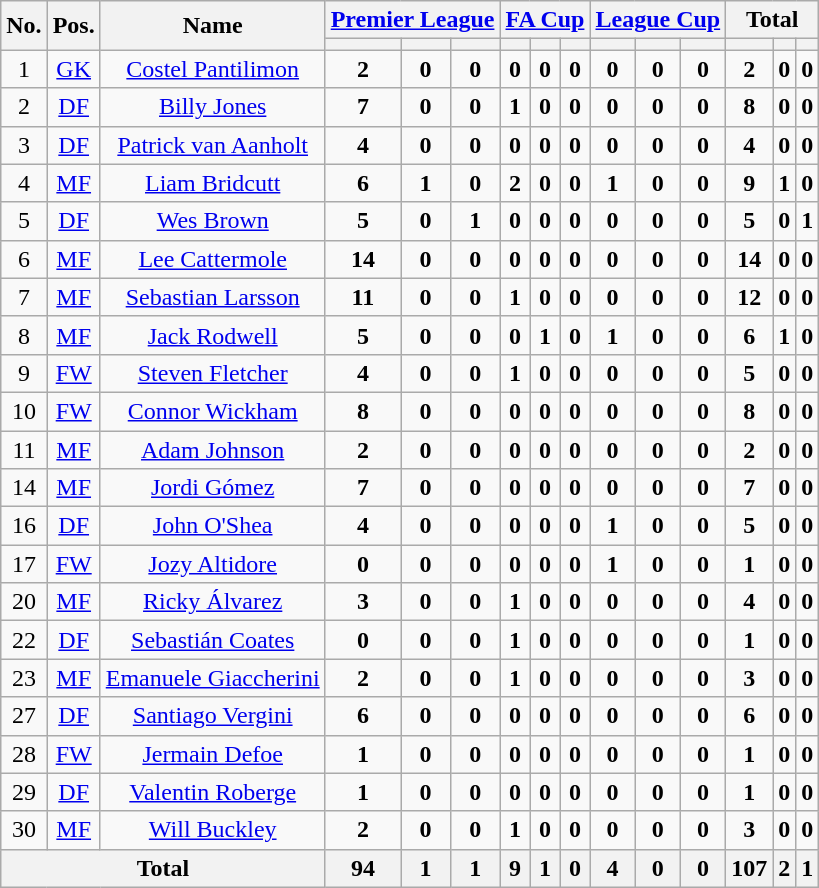<table class="wikitable sortable" style="text-align: center;">
<tr>
<th rowspan="2">No.</th>
<th rowspan="2">Pos.</th>
<th rowspan="2">Name</th>
<th colspan="3"><a href='#'>Premier League</a></th>
<th colspan="3"><a href='#'>FA Cup</a></th>
<th colspan="3"><a href='#'>League Cup</a></th>
<th colspan="3">Total</th>
</tr>
<tr>
<th></th>
<th></th>
<th></th>
<th></th>
<th></th>
<th></th>
<th></th>
<th></th>
<th></th>
<th></th>
<th></th>
<th></th>
</tr>
<tr>
<td>1</td>
<td><a href='#'>GK</a></td>
<td><a href='#'>Costel Pantilimon</a></td>
<td><strong>2</strong></td>
<td><strong>0</strong></td>
<td><strong>0</strong></td>
<td><strong>0</strong></td>
<td><strong>0</strong></td>
<td><strong>0</strong></td>
<td><strong>0</strong></td>
<td><strong>0</strong></td>
<td><strong>0</strong></td>
<td><strong>2</strong></td>
<td><strong>0</strong></td>
<td><strong>0</strong></td>
</tr>
<tr>
<td>2</td>
<td><a href='#'>DF</a></td>
<td><a href='#'>Billy Jones</a></td>
<td><strong>7</strong></td>
<td><strong>0</strong></td>
<td><strong>0</strong></td>
<td><strong>1</strong></td>
<td><strong>0</strong></td>
<td><strong>0</strong></td>
<td><strong>0</strong></td>
<td><strong>0</strong></td>
<td><strong>0</strong></td>
<td><strong>8</strong></td>
<td><strong>0</strong></td>
<td><strong>0</strong></td>
</tr>
<tr>
<td>3</td>
<td><a href='#'>DF</a></td>
<td><a href='#'>Patrick van Aanholt</a></td>
<td><strong>4</strong></td>
<td><strong>0</strong></td>
<td><strong>0</strong></td>
<td><strong>0</strong></td>
<td><strong>0</strong></td>
<td><strong>0</strong></td>
<td><strong>0</strong></td>
<td><strong>0</strong></td>
<td><strong>0</strong></td>
<td><strong>4</strong></td>
<td><strong>0</strong></td>
<td><strong>0</strong></td>
</tr>
<tr>
<td>4</td>
<td><a href='#'>MF</a></td>
<td><a href='#'>Liam Bridcutt</a></td>
<td><strong>6</strong></td>
<td><strong>1</strong></td>
<td><strong>0</strong></td>
<td><strong>2</strong></td>
<td><strong>0</strong></td>
<td><strong>0</strong></td>
<td><strong>1</strong></td>
<td><strong>0</strong></td>
<td><strong>0</strong></td>
<td><strong>9</strong></td>
<td><strong>1</strong></td>
<td><strong>0</strong></td>
</tr>
<tr>
<td>5</td>
<td><a href='#'>DF</a></td>
<td><a href='#'>Wes Brown</a></td>
<td><strong>5</strong></td>
<td><strong>0</strong></td>
<td><strong>1</strong></td>
<td><strong>0</strong></td>
<td><strong>0</strong></td>
<td><strong>0</strong></td>
<td><strong>0</strong></td>
<td><strong>0</strong></td>
<td><strong>0</strong></td>
<td><strong>5</strong></td>
<td><strong>0</strong></td>
<td><strong>1</strong></td>
</tr>
<tr>
<td>6</td>
<td><a href='#'>MF</a></td>
<td><a href='#'>Lee Cattermole</a></td>
<td><strong>14</strong></td>
<td><strong>0</strong></td>
<td><strong>0</strong></td>
<td><strong>0</strong></td>
<td><strong>0</strong></td>
<td><strong>0</strong></td>
<td><strong>0</strong></td>
<td><strong>0</strong></td>
<td><strong>0</strong></td>
<td><strong>14</strong></td>
<td><strong>0</strong></td>
<td><strong>0</strong></td>
</tr>
<tr>
<td>7</td>
<td><a href='#'>MF</a></td>
<td><a href='#'>Sebastian Larsson</a></td>
<td><strong>11</strong></td>
<td><strong>0</strong></td>
<td><strong>0</strong></td>
<td><strong>1</strong></td>
<td><strong>0</strong></td>
<td><strong>0</strong></td>
<td><strong>0</strong></td>
<td><strong>0</strong></td>
<td><strong>0</strong></td>
<td><strong>12</strong></td>
<td><strong>0</strong></td>
<td><strong>0</strong></td>
</tr>
<tr>
<td>8</td>
<td><a href='#'>MF</a></td>
<td><a href='#'>Jack Rodwell</a></td>
<td><strong>5</strong></td>
<td><strong>0</strong></td>
<td><strong>0</strong></td>
<td><strong>0</strong></td>
<td><strong>1</strong></td>
<td><strong>0</strong></td>
<td><strong>1</strong></td>
<td><strong>0</strong></td>
<td><strong>0</strong></td>
<td><strong>6</strong></td>
<td><strong>1</strong></td>
<td><strong>0</strong></td>
</tr>
<tr>
<td>9</td>
<td><a href='#'>FW</a></td>
<td><a href='#'>Steven Fletcher</a></td>
<td><strong>4</strong></td>
<td><strong>0</strong></td>
<td><strong>0</strong></td>
<td><strong>1</strong></td>
<td><strong>0</strong></td>
<td><strong>0</strong></td>
<td><strong>0</strong></td>
<td><strong>0</strong></td>
<td><strong>0</strong></td>
<td><strong>5</strong></td>
<td><strong>0</strong></td>
<td><strong>0</strong></td>
</tr>
<tr>
<td>10</td>
<td><a href='#'>FW</a></td>
<td><a href='#'>Connor Wickham</a></td>
<td><strong>8</strong></td>
<td><strong>0</strong></td>
<td><strong>0</strong></td>
<td><strong>0</strong></td>
<td><strong>0</strong></td>
<td><strong>0</strong></td>
<td><strong>0</strong></td>
<td><strong>0</strong></td>
<td><strong>0</strong></td>
<td><strong>8</strong></td>
<td><strong>0</strong></td>
<td><strong>0</strong></td>
</tr>
<tr>
<td>11</td>
<td><a href='#'>MF</a></td>
<td><a href='#'>Adam Johnson</a></td>
<td><strong>2</strong></td>
<td><strong>0</strong></td>
<td><strong>0</strong></td>
<td><strong>0</strong></td>
<td><strong>0</strong></td>
<td><strong>0</strong></td>
<td><strong>0</strong></td>
<td><strong>0</strong></td>
<td><strong>0</strong></td>
<td><strong>2</strong></td>
<td><strong>0</strong></td>
<td><strong>0</strong></td>
</tr>
<tr>
<td>14</td>
<td><a href='#'>MF</a></td>
<td><a href='#'>Jordi Gómez</a></td>
<td><strong>7</strong></td>
<td><strong>0</strong></td>
<td><strong>0</strong></td>
<td><strong>0</strong></td>
<td><strong>0</strong></td>
<td><strong>0</strong></td>
<td><strong>0</strong></td>
<td><strong>0</strong></td>
<td><strong>0</strong></td>
<td><strong>7</strong></td>
<td><strong>0</strong></td>
<td><strong>0</strong></td>
</tr>
<tr>
<td>16</td>
<td><a href='#'>DF</a></td>
<td><a href='#'>John O'Shea</a></td>
<td><strong>4</strong></td>
<td><strong>0</strong></td>
<td><strong>0</strong></td>
<td><strong>0</strong></td>
<td><strong>0</strong></td>
<td><strong>0</strong></td>
<td><strong>1</strong></td>
<td><strong>0</strong></td>
<td><strong>0</strong></td>
<td><strong>5</strong></td>
<td><strong>0</strong></td>
<td><strong>0</strong></td>
</tr>
<tr>
<td>17</td>
<td><a href='#'>FW</a></td>
<td><a href='#'>Jozy Altidore</a></td>
<td><strong>0</strong></td>
<td><strong>0</strong></td>
<td><strong>0</strong></td>
<td><strong>0</strong></td>
<td><strong>0</strong></td>
<td><strong>0</strong></td>
<td><strong>1</strong></td>
<td><strong>0</strong></td>
<td><strong>0</strong></td>
<td><strong>1</strong></td>
<td><strong>0</strong></td>
<td><strong>0</strong></td>
</tr>
<tr>
<td>20</td>
<td><a href='#'>MF</a></td>
<td><a href='#'>Ricky Álvarez</a></td>
<td><strong>3</strong></td>
<td><strong>0</strong></td>
<td><strong>0</strong></td>
<td><strong>1</strong></td>
<td><strong>0</strong></td>
<td><strong>0</strong></td>
<td><strong>0</strong></td>
<td><strong>0</strong></td>
<td><strong>0</strong></td>
<td><strong>4</strong></td>
<td><strong>0</strong></td>
<td><strong>0</strong></td>
</tr>
<tr>
<td>22</td>
<td><a href='#'>DF</a></td>
<td><a href='#'>Sebastián Coates</a></td>
<td><strong>0</strong></td>
<td><strong>0</strong></td>
<td><strong>0</strong></td>
<td><strong>1</strong></td>
<td><strong>0</strong></td>
<td><strong>0</strong></td>
<td><strong>0</strong></td>
<td><strong>0</strong></td>
<td><strong>0</strong></td>
<td><strong>1</strong></td>
<td><strong>0</strong></td>
<td><strong>0</strong></td>
</tr>
<tr>
<td>23</td>
<td><a href='#'>MF</a></td>
<td><a href='#'>Emanuele Giaccherini</a></td>
<td><strong>2</strong></td>
<td><strong>0</strong></td>
<td><strong>0</strong></td>
<td><strong>1</strong></td>
<td><strong>0</strong></td>
<td><strong>0</strong></td>
<td><strong>0</strong></td>
<td><strong>0</strong></td>
<td><strong>0</strong></td>
<td><strong>3</strong></td>
<td><strong>0</strong></td>
<td><strong>0</strong></td>
</tr>
<tr>
<td>27</td>
<td><a href='#'>DF</a></td>
<td><a href='#'>Santiago Vergini</a></td>
<td><strong>6</strong></td>
<td><strong>0</strong></td>
<td><strong>0</strong></td>
<td><strong>0</strong></td>
<td><strong>0</strong></td>
<td><strong>0</strong></td>
<td><strong>0</strong></td>
<td><strong>0</strong></td>
<td><strong>0</strong></td>
<td><strong>6</strong></td>
<td><strong>0</strong></td>
<td><strong>0</strong></td>
</tr>
<tr>
<td>28</td>
<td><a href='#'>FW</a></td>
<td><a href='#'>Jermain Defoe</a></td>
<td><strong>1</strong></td>
<td><strong>0</strong></td>
<td><strong>0</strong></td>
<td><strong>0</strong></td>
<td><strong>0</strong></td>
<td><strong>0</strong></td>
<td><strong>0</strong></td>
<td><strong>0</strong></td>
<td><strong>0</strong></td>
<td><strong>1</strong></td>
<td><strong>0</strong></td>
<td><strong>0</strong></td>
</tr>
<tr>
<td>29</td>
<td><a href='#'>DF</a></td>
<td><a href='#'>Valentin Roberge</a></td>
<td><strong>1</strong></td>
<td><strong>0</strong></td>
<td><strong>0</strong></td>
<td><strong>0</strong></td>
<td><strong>0</strong></td>
<td><strong>0</strong></td>
<td><strong>0</strong></td>
<td><strong>0</strong></td>
<td><strong>0</strong></td>
<td><strong>1</strong></td>
<td><strong>0</strong></td>
<td><strong>0</strong></td>
</tr>
<tr>
<td>30</td>
<td><a href='#'>MF</a></td>
<td><a href='#'>Will Buckley</a></td>
<td><strong>2</strong></td>
<td><strong>0</strong></td>
<td><strong>0</strong></td>
<td><strong>1</strong></td>
<td><strong>0</strong></td>
<td><strong>0</strong></td>
<td><strong>0</strong></td>
<td><strong>0</strong></td>
<td><strong>0</strong></td>
<td><strong>3</strong></td>
<td><strong>0</strong></td>
<td><strong>0</strong></td>
</tr>
<tr>
<th colspan=3>Total</th>
<th>94</th>
<th>1</th>
<th>1</th>
<th>9</th>
<th>1</th>
<th>0</th>
<th>4</th>
<th>0</th>
<th>0</th>
<th>107</th>
<th>2</th>
<th>1</th>
</tr>
</table>
